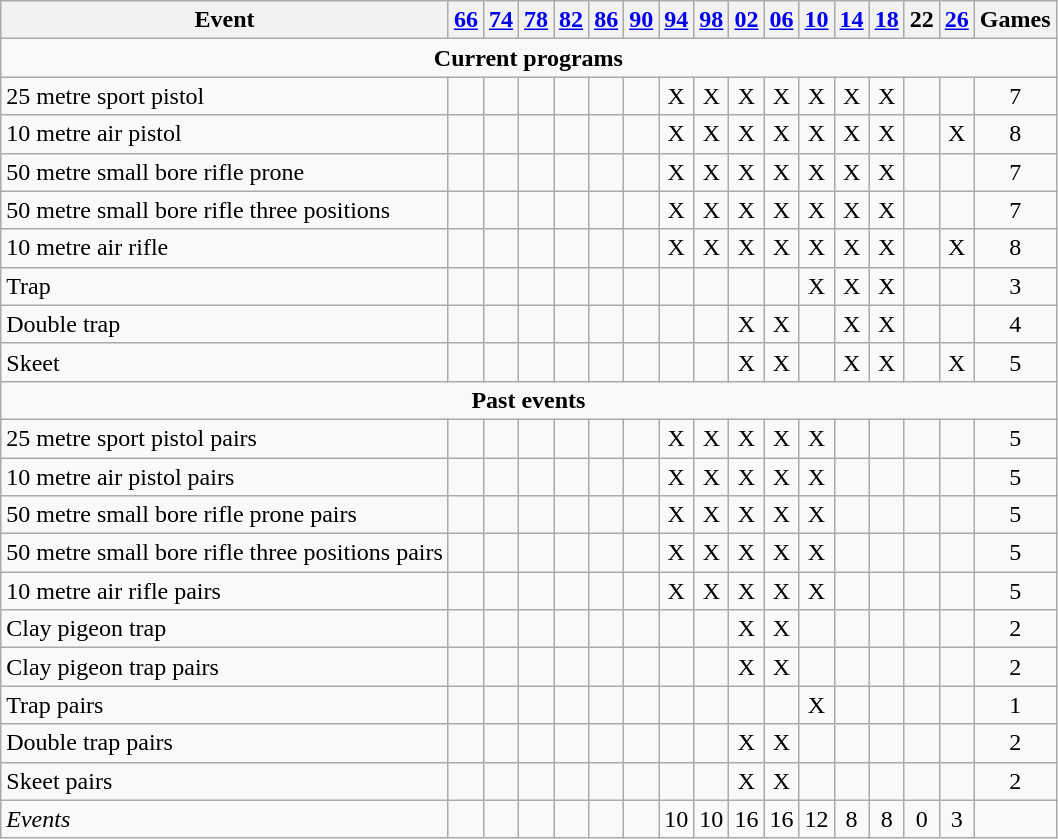<table class="wikitable">
<tr>
<th>Event</th>
<th><a href='#'>66</a></th>
<th><a href='#'>74</a></th>
<th><a href='#'>78</a></th>
<th><a href='#'>82</a></th>
<th><a href='#'>86</a></th>
<th><a href='#'>90</a></th>
<th><a href='#'>94</a></th>
<th><a href='#'>98</a></th>
<th><a href='#'>02</a></th>
<th><a href='#'>06</a></th>
<th><a href='#'>10</a></th>
<th><a href='#'>14</a></th>
<th><a href='#'>18</a></th>
<th>22</th>
<th><a href='#'>26</a></th>
<th>Games</th>
</tr>
<tr>
<td align=center colspan=17><strong>Current programs</strong></td>
</tr>
<tr align=center>
<td align=left>25 metre sport pistol</td>
<td></td>
<td></td>
<td></td>
<td></td>
<td></td>
<td></td>
<td>X</td>
<td>X</td>
<td>X</td>
<td>X</td>
<td>X</td>
<td>X</td>
<td>X</td>
<td></td>
<td></td>
<td>7</td>
</tr>
<tr align=center>
<td align=left>10 metre air pistol</td>
<td></td>
<td></td>
<td></td>
<td></td>
<td></td>
<td></td>
<td>X</td>
<td>X</td>
<td>X</td>
<td>X</td>
<td>X</td>
<td>X</td>
<td>X</td>
<td></td>
<td>X</td>
<td>8</td>
</tr>
<tr align=center>
<td align=left>50 metre small bore rifle prone</td>
<td></td>
<td></td>
<td></td>
<td></td>
<td></td>
<td></td>
<td>X</td>
<td>X</td>
<td>X</td>
<td>X</td>
<td>X</td>
<td>X</td>
<td>X</td>
<td></td>
<td></td>
<td>7</td>
</tr>
<tr align=center>
<td align=left>50 metre small bore rifle three positions</td>
<td></td>
<td></td>
<td></td>
<td></td>
<td></td>
<td></td>
<td>X</td>
<td>X</td>
<td>X</td>
<td>X</td>
<td>X</td>
<td>X</td>
<td>X</td>
<td></td>
<td></td>
<td>7</td>
</tr>
<tr align=center>
<td align=left>10 metre air rifle</td>
<td></td>
<td></td>
<td></td>
<td></td>
<td></td>
<td></td>
<td>X</td>
<td>X</td>
<td>X</td>
<td>X</td>
<td>X</td>
<td>X</td>
<td>X</td>
<td></td>
<td>X</td>
<td>8</td>
</tr>
<tr align=center>
<td align=left>Trap</td>
<td></td>
<td></td>
<td></td>
<td></td>
<td></td>
<td></td>
<td></td>
<td></td>
<td></td>
<td></td>
<td>X</td>
<td>X</td>
<td>X</td>
<td></td>
<td></td>
<td>3</td>
</tr>
<tr align=center>
<td align=left>Double trap</td>
<td></td>
<td></td>
<td></td>
<td></td>
<td></td>
<td></td>
<td></td>
<td></td>
<td>X</td>
<td>X</td>
<td></td>
<td>X</td>
<td>X</td>
<td></td>
<td></td>
<td>4</td>
</tr>
<tr align=center>
<td align=left>Skeet</td>
<td></td>
<td></td>
<td></td>
<td></td>
<td></td>
<td></td>
<td></td>
<td></td>
<td>X</td>
<td>X</td>
<td></td>
<td>X</td>
<td>X</td>
<td></td>
<td>X</td>
<td>5</td>
</tr>
<tr>
<td align=center colspan=17><strong>Past events</strong></td>
</tr>
<tr align=center>
<td align=left>25 metre sport pistol pairs</td>
<td></td>
<td></td>
<td></td>
<td></td>
<td></td>
<td></td>
<td>X</td>
<td>X</td>
<td>X</td>
<td>X</td>
<td>X</td>
<td></td>
<td></td>
<td></td>
<td></td>
<td>5</td>
</tr>
<tr align=center>
<td align=left>10 metre air pistol pairs</td>
<td></td>
<td></td>
<td></td>
<td></td>
<td></td>
<td></td>
<td>X</td>
<td>X</td>
<td>X</td>
<td>X</td>
<td>X</td>
<td></td>
<td></td>
<td></td>
<td></td>
<td>5</td>
</tr>
<tr align=center>
<td align=left>50 metre small bore rifle prone pairs</td>
<td></td>
<td></td>
<td></td>
<td></td>
<td></td>
<td></td>
<td>X</td>
<td>X</td>
<td>X</td>
<td>X</td>
<td>X</td>
<td></td>
<td></td>
<td></td>
<td></td>
<td>5</td>
</tr>
<tr align=center>
<td align=left>50 metre small bore rifle three positions pairs</td>
<td></td>
<td></td>
<td></td>
<td></td>
<td></td>
<td></td>
<td>X</td>
<td>X</td>
<td>X</td>
<td>X</td>
<td>X</td>
<td></td>
<td></td>
<td></td>
<td></td>
<td>5</td>
</tr>
<tr align=center>
<td align=left>10 metre air rifle pairs</td>
<td></td>
<td></td>
<td></td>
<td></td>
<td></td>
<td></td>
<td>X</td>
<td>X</td>
<td>X</td>
<td>X</td>
<td>X</td>
<td></td>
<td></td>
<td></td>
<td></td>
<td>5</td>
</tr>
<tr align=center>
<td align=left>Clay pigeon trap</td>
<td></td>
<td></td>
<td></td>
<td></td>
<td></td>
<td></td>
<td></td>
<td></td>
<td>X</td>
<td>X</td>
<td></td>
<td></td>
<td></td>
<td></td>
<td></td>
<td>2</td>
</tr>
<tr align=center>
<td align=left>Clay pigeon trap pairs</td>
<td></td>
<td></td>
<td></td>
<td></td>
<td></td>
<td></td>
<td></td>
<td></td>
<td>X</td>
<td>X</td>
<td></td>
<td></td>
<td></td>
<td></td>
<td></td>
<td>2</td>
</tr>
<tr align=center>
<td align=left>Trap pairs</td>
<td></td>
<td></td>
<td></td>
<td></td>
<td></td>
<td></td>
<td></td>
<td></td>
<td></td>
<td></td>
<td>X</td>
<td></td>
<td></td>
<td></td>
<td></td>
<td>1</td>
</tr>
<tr align=center>
<td align=left>Double trap pairs</td>
<td></td>
<td></td>
<td></td>
<td></td>
<td></td>
<td></td>
<td></td>
<td></td>
<td>X</td>
<td>X</td>
<td></td>
<td></td>
<td></td>
<td></td>
<td></td>
<td>2</td>
</tr>
<tr align=center>
<td align=left>Skeet pairs</td>
<td></td>
<td></td>
<td></td>
<td></td>
<td></td>
<td></td>
<td></td>
<td></td>
<td>X</td>
<td>X</td>
<td></td>
<td></td>
<td></td>
<td></td>
<td></td>
<td>2</td>
</tr>
<tr align=center>
<td align=left><em>Events</em></td>
<td></td>
<td></td>
<td></td>
<td></td>
<td></td>
<td></td>
<td>10</td>
<td>10</td>
<td>16</td>
<td>16</td>
<td>12</td>
<td>8</td>
<td>8</td>
<td>0</td>
<td>3</td>
<td></td>
</tr>
</table>
